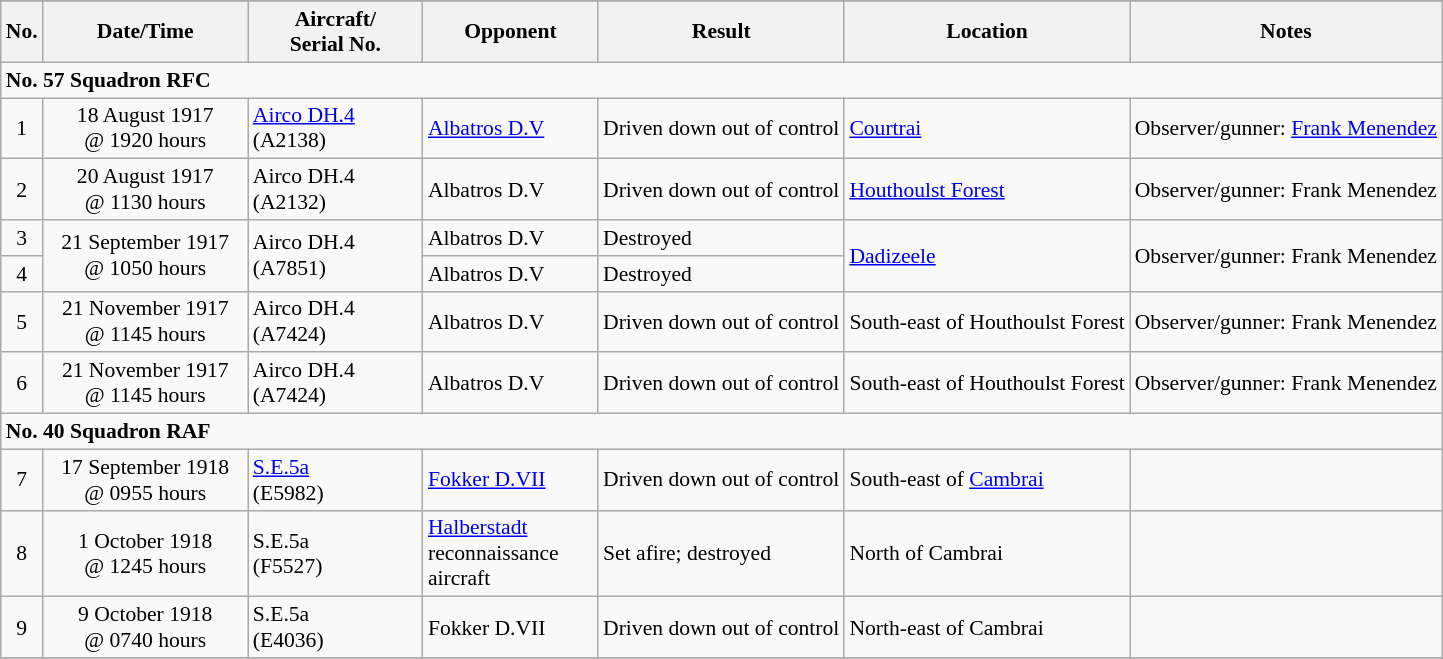<table class="wikitable" style="font-size:90%;">
<tr>
</tr>
<tr>
<th>No.</th>
<th width="130">Date/Time</th>
<th width="110">Aircraft/<br>Serial No.</th>
<th width="110">Opponent</th>
<th>Result</th>
<th>Location</th>
<th>Notes</th>
</tr>
<tr>
<td colspan="7"><strong>No. 57 Squadron RFC</strong></td>
</tr>
<tr>
<td align="center">1</td>
<td align="center">18 August 1917<br>@ 1920 hours</td>
<td><a href='#'>Airco DH.4</a><br>(A2138)</td>
<td><a href='#'>Albatros D.V</a></td>
<td>Driven down out of control</td>
<td><a href='#'>Courtrai</a></td>
<td>Observer/gunner: <a href='#'>Frank Menendez</a></td>
</tr>
<tr>
<td align="center">2</td>
<td align="center">20 August 1917<br>@ 1130 hours</td>
<td>Airco DH.4<br>(A2132)</td>
<td>Albatros D.V</td>
<td>Driven down out of control</td>
<td><a href='#'>Houthoulst Forest</a></td>
<td>Observer/gunner: Frank Menendez</td>
</tr>
<tr>
<td align="center">3</td>
<td align="center" rowspan="2">21 September 1917<br>@ 1050 hours</td>
<td rowspan="2">Airco DH.4<br>(A7851)</td>
<td>Albatros D.V</td>
<td>Destroyed</td>
<td rowspan="2"><a href='#'>Dadizeele</a></td>
<td rowspan="2">Observer/gunner: Frank Menendez</td>
</tr>
<tr>
<td align="center">4</td>
<td>Albatros D.V</td>
<td>Destroyed</td>
</tr>
<tr>
<td align="center">5</td>
<td align="center">21 November 1917<br>@ 1145 hours</td>
<td>Airco DH.4<br>(A7424)</td>
<td>Albatros D.V</td>
<td>Driven down out of control</td>
<td>South-east of Houthoulst Forest</td>
<td>Observer/gunner: Frank Menendez</td>
</tr>
<tr>
<td align="center">6</td>
<td align="center">21 November 1917<br>@ 1145 hours</td>
<td>Airco DH.4<br>(A7424)</td>
<td>Albatros D.V</td>
<td>Driven down out of control</td>
<td>South-east of Houthoulst Forest</td>
<td>Observer/gunner: Frank Menendez</td>
</tr>
<tr>
<td colspan="7"><strong>No. 40 Squadron RAF</strong></td>
</tr>
<tr>
<td align="center">7</td>
<td align="center">17 September 1918<br>@ 0955 hours</td>
<td><a href='#'>S.E.5a</a><br>(E5982)</td>
<td><a href='#'>Fokker D.VII</a></td>
<td>Driven down out of control</td>
<td>South-east of <a href='#'>Cambrai</a></td>
<td></td>
</tr>
<tr>
<td align="center">8</td>
<td align="center">1 October 1918<br>@ 1245 hours</td>
<td>S.E.5a<br>(F5527)</td>
<td><a href='#'>Halberstadt</a> reconnaissance aircraft</td>
<td>Set afire; destroyed</td>
<td>North of Cambrai</td>
<td></td>
</tr>
<tr>
<td align="center">9</td>
<td align="center">9 October 1918<br>@ 0740 hours</td>
<td>S.E.5a<br>(E4036)</td>
<td>Fokker D.VII</td>
<td>Driven down out of control</td>
<td>North-east of Cambrai</td>
<td></td>
</tr>
<tr>
</tr>
</table>
